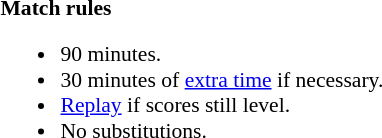<table style="width:100%; font-size:90%;">
<tr>
<td><br><strong>Match rules</strong><ul><li>90 minutes.</li><li>30 minutes of <a href='#'>extra time</a> if necessary.</li><li><a href='#'>Replay</a> if scores still level.</li><li>No substitutions.</li></ul></td>
</tr>
</table>
